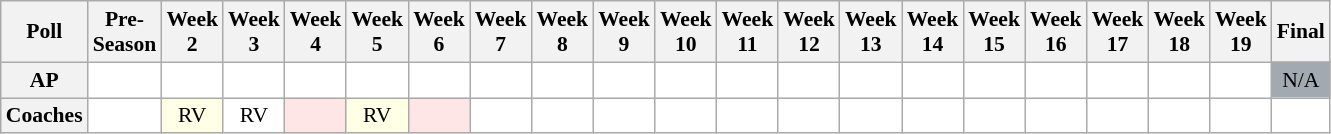<table class="wikitable" style="white-space:nowrap;font-size:90%">
<tr>
<th>Poll</th>
<th>Pre-<br>Season</th>
<th>Week<br>2</th>
<th>Week<br>3</th>
<th>Week<br>4</th>
<th>Week<br>5</th>
<th>Week<br>6</th>
<th>Week<br>7</th>
<th>Week<br>8</th>
<th>Week<br>9</th>
<th>Week<br>10</th>
<th>Week<br>11</th>
<th>Week<br>12</th>
<th>Week<br>13</th>
<th>Week<br>14</th>
<th>Week<br>15</th>
<th>Week<br>16</th>
<th>Week<br>17</th>
<th>Week<br>18</th>
<th>Week<br>19</th>
<th>Final</th>
</tr>
<tr style="text-align:center;">
<th>AP</th>
<td style="background:#FFF;"></td>
<td style="background:#FFF;"></td>
<td style="background:#FFF;"></td>
<td style="background:#FFF;"></td>
<td style="background:#FFF;"></td>
<td style="background:#FFF;"></td>
<td style="background:#FFF;"></td>
<td style="background:#FFF;"></td>
<td style="background:#FFF;"></td>
<td style="background:#FFF;"></td>
<td style="background:#FFF;"></td>
<td style="background:#FFF;"></td>
<td style="background:#FFF;"></td>
<td style="background:#FFF;"></td>
<td style="background:#FFF;"></td>
<td style="background:#FFF;"></td>
<td style="background:#FFF;"></td>
<td style="background:#FFF;"></td>
<td style="background:#FFF;"></td>
<td style="background:#a2a9b1;">N/A</td>
</tr>
<tr style="text-align:center;">
<th>Coaches</th>
<td style="background:#FFF;"></td>
<td style="background:#FFFFE6;">RV</td>
<td style="background:#FFF;">RV</td>
<td style="background:#FFE6E6;"></td>
<td style="background:#FFFFE6;">RV</td>
<td style="background:#FFE6E6;"></td>
<td style="background:#FFF;"></td>
<td style="background:#FFF;"></td>
<td style="background:#FFF;"></td>
<td style="background:#FFF;"></td>
<td style="background:#FFF;"></td>
<td style="background:#FFF;"></td>
<td style="background:#FFF;"></td>
<td style="background:#FFF;"></td>
<td style="background:#FFF;"></td>
<td style="background:#FFF;"></td>
<td style="background:#FFF;"></td>
<td style="background:#FFF;"></td>
<td style="background:#FFF;"></td>
<td style="background:#FFF;"></td>
</tr>
</table>
